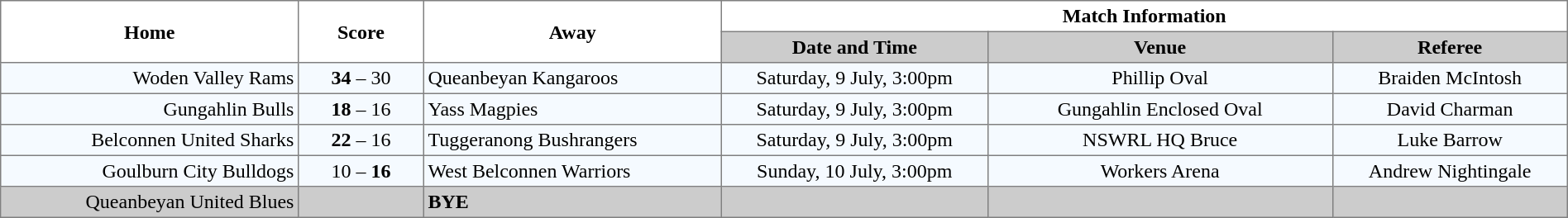<table border="1" cellpadding="3" cellspacing="0" width="100%" style="border-collapse:collapse;  text-align:center;">
<tr>
<th rowspan="2" width="19%">Home</th>
<th rowspan="2" width="8%">Score</th>
<th rowspan="2" width="19%">Away</th>
<th colspan="3">Match Information</th>
</tr>
<tr style="background:#CCCCCC">
<th width="17%">Date and Time</th>
<th width="22%">Venue</th>
<th width="50%">Referee</th>
</tr>
<tr style="text-align:center; background:#f5faff;">
<td align="right">Woden Valley Rams </td>
<td><strong>34</strong> – 30</td>
<td align="left"> Queanbeyan Kangaroos</td>
<td>Saturday, 9 July, 3:00pm</td>
<td>Phillip Oval</td>
<td>Braiden McIntosh</td>
</tr>
<tr style="text-align:center; background:#f5faff;">
<td align="right">Gungahlin Bulls </td>
<td><strong>18</strong> – 16</td>
<td align="left"> Yass Magpies</td>
<td>Saturday, 9 July, 3:00pm</td>
<td>Gungahlin Enclosed Oval</td>
<td>David Charman</td>
</tr>
<tr style="text-align:center; background:#f5faff;">
<td align="right">Belconnen United Sharks </td>
<td><strong>22</strong> – 16</td>
<td align="left"> Tuggeranong Bushrangers</td>
<td>Saturday, 9 July, 3:00pm</td>
<td>NSWRL HQ Bruce</td>
<td>Luke Barrow</td>
</tr>
<tr style="text-align:center; background:#f5faff;">
<td align="right">Goulburn City Bulldogs </td>
<td>10 – <strong>16</strong></td>
<td align="left"> West Belconnen Warriors</td>
<td>Sunday, 10 July, 3:00pm</td>
<td>Workers Arena</td>
<td>Andrew Nightingale</td>
</tr>
<tr style="text-align:center; background:#CCCCCC;">
<td align="right">Queanbeyan United Blues </td>
<td></td>
<td align="left"><strong>BYE</strong></td>
<td></td>
<td></td>
<td></td>
</tr>
</table>
